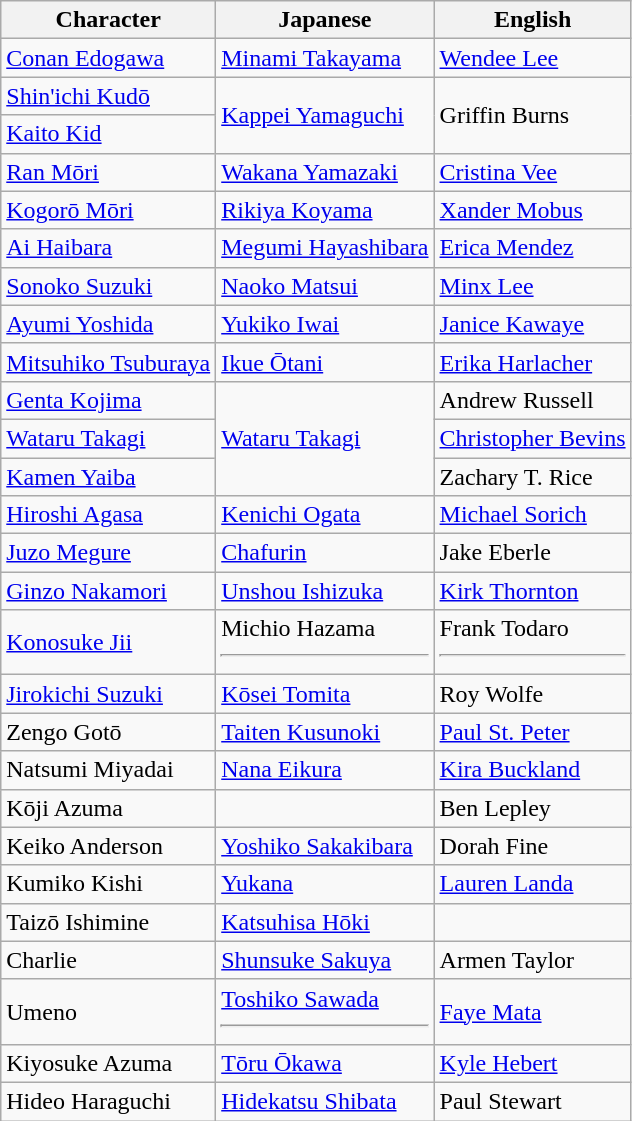<table class="wikitable">
<tr>
<th>Character</th>
<th>Japanese</th>
<th>English</th>
</tr>
<tr>
<td><a href='#'>Conan Edogawa</a></td>
<td><a href='#'>Minami Takayama</a></td>
<td><a href='#'>Wendee Lee</a></td>
</tr>
<tr>
<td><a href='#'>Shin'ichi Kudō</a></td>
<td rowspan="2"><a href='#'>Kappei Yamaguchi</a></td>
<td rowspan="2">Griffin Burns</td>
</tr>
<tr>
<td><a href='#'>Kaito Kid</a></td>
</tr>
<tr>
<td><a href='#'>Ran Mōri</a></td>
<td><a href='#'>Wakana Yamazaki</a></td>
<td><a href='#'>Cristina Vee</a></td>
</tr>
<tr>
<td><a href='#'>Kogorō Mōri</a></td>
<td><a href='#'>Rikiya Koyama</a></td>
<td><a href='#'>Xander Mobus</a></td>
</tr>
<tr>
<td><a href='#'>Ai Haibara</a></td>
<td><a href='#'>Megumi Hayashibara</a></td>
<td><a href='#'>Erica Mendez</a></td>
</tr>
<tr>
<td><a href='#'>Sonoko Suzuki</a></td>
<td><a href='#'>Naoko Matsui</a></td>
<td><a href='#'>Minx Lee</a></td>
</tr>
<tr>
<td><a href='#'>Ayumi Yoshida</a></td>
<td><a href='#'>Yukiko Iwai</a></td>
<td><a href='#'>Janice Kawaye</a></td>
</tr>
<tr>
<td><a href='#'>Mitsuhiko Tsuburaya</a></td>
<td><a href='#'>Ikue Ōtani</a></td>
<td><a href='#'>Erika Harlacher</a></td>
</tr>
<tr>
<td><a href='#'>Genta Kojima</a></td>
<td rowspan="3"><a href='#'>Wataru Takagi</a></td>
<td>Andrew Russell</td>
</tr>
<tr>
<td><a href='#'>Wataru Takagi</a></td>
<td><a href='#'>Christopher Bevins</a></td>
</tr>
<tr>
<td><a href='#'>Kamen Yaiba</a></td>
<td>Zachary T. Rice</td>
</tr>
<tr>
<td><a href='#'>Hiroshi Agasa</a></td>
<td><a href='#'>Kenichi Ogata</a></td>
<td><a href='#'>Michael Sorich</a></td>
</tr>
<tr>
<td><a href='#'>Juzo Megure</a></td>
<td><a href='#'>Chafurin</a></td>
<td>Jake Eberle</td>
</tr>
<tr>
<td><a href='#'>Ginzo Nakamori</a></td>
<td><a href='#'>Unshou Ishizuka</a></td>
<td><a href='#'>Kirk Thornton</a></td>
</tr>
<tr>
<td><a href='#'>Konosuke Jii</a></td>
<td>Michio Hazama<hr></td>
<td>Frank Todaro<hr></td>
</tr>
<tr>
<td><a href='#'>Jirokichi Suzuki</a></td>
<td><a href='#'>Kōsei Tomita</a></td>
<td>Roy Wolfe</td>
</tr>
<tr>
<td>Zengo Gotō</td>
<td><a href='#'>Taiten Kusunoki</a></td>
<td><a href='#'>Paul St. Peter</a></td>
</tr>
<tr>
<td>Natsumi Miyadai</td>
<td><a href='#'>Nana Eikura</a></td>
<td><a href='#'>Kira Buckland</a></td>
</tr>
<tr>
<td>Kōji Azuma</td>
<td></td>
<td>Ben Lepley</td>
</tr>
<tr>
<td>Keiko Anderson</td>
<td><a href='#'>Yoshiko Sakakibara</a></td>
<td>Dorah Fine</td>
</tr>
<tr>
<td>Kumiko Kishi</td>
<td><a href='#'>Yukana</a></td>
<td><a href='#'>Lauren Landa</a></td>
</tr>
<tr>
<td>Taizō Ishimine</td>
<td><a href='#'>Katsuhisa Hōki</a></td>
<td></td>
</tr>
<tr>
<td>Charlie</td>
<td><a href='#'>Shunsuke Sakuya</a></td>
<td>Armen Taylor</td>
</tr>
<tr>
<td>Umeno</td>
<td><a href='#'>Toshiko Sawada</a><hr></td>
<td><a href='#'>Faye Mata</a></td>
</tr>
<tr>
<td>Kiyosuke Azuma</td>
<td><a href='#'>Tōru Ōkawa</a></td>
<td><a href='#'>Kyle Hebert</a></td>
</tr>
<tr>
<td>Hideo Haraguchi</td>
<td><a href='#'>Hidekatsu Shibata</a></td>
<td>Paul Stewart</td>
</tr>
</table>
